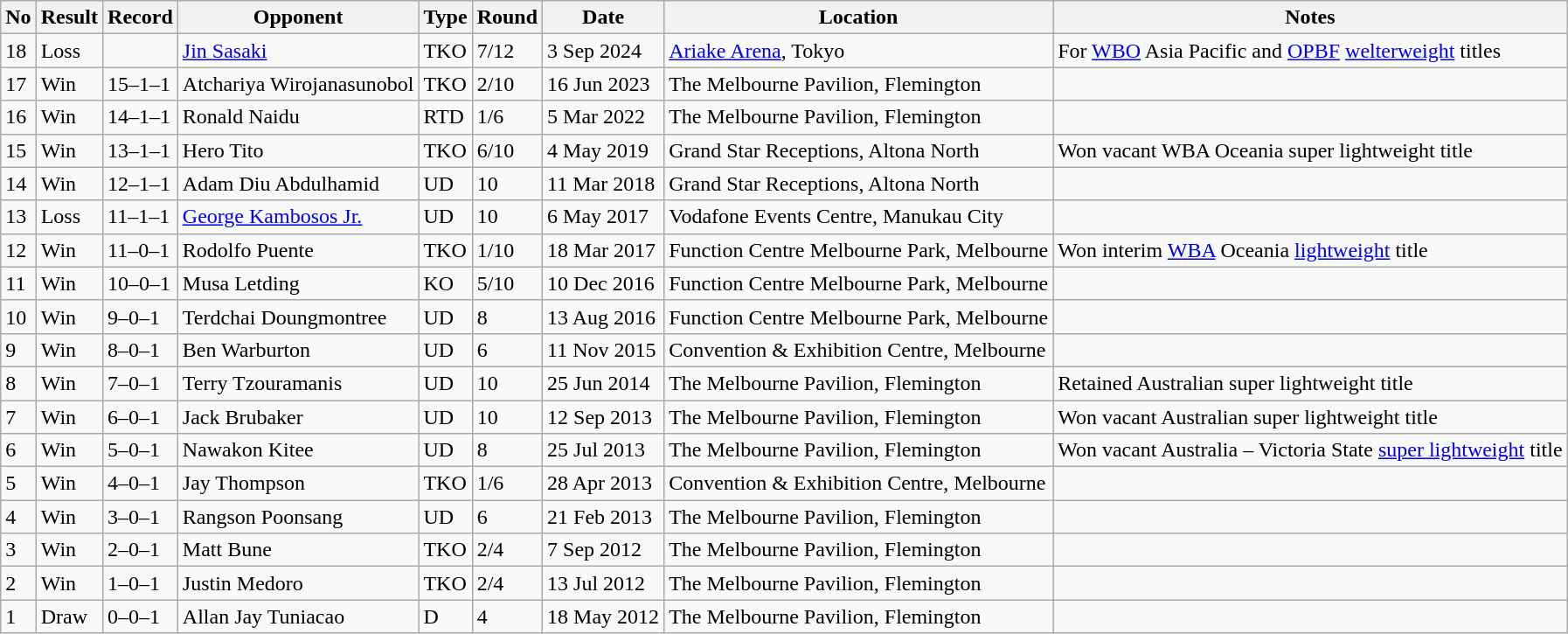<table class="wikitable">
<tr>
<th>No</th>
<th>Result</th>
<th>Record</th>
<th>Opponent</th>
<th>Type</th>
<th>Round</th>
<th>Date</th>
<th>Location</th>
<th>Notes</th>
</tr>
<tr>
<td>18</td>
<td>Loss</td>
<td></td>
<td> <a href='#'>Jin Sasaki</a></td>
<td>TKO</td>
<td>7/12</td>
<td>3 Sep 2024</td>
<td> <a href='#'>Ariake Arena</a>, Tokyo</td>
<td>For <a href='#'>WBO</a> Asia Pacific and <a href='#'>OPBF</a> <a href='#'>welterweight</a> titles</td>
</tr>
<tr>
<td>17</td>
<td>Win</td>
<td>15–1–1</td>
<td> Atchariya Wirojanasunobol</td>
<td>TKO</td>
<td>2/10</td>
<td>16 Jun 2023</td>
<td> The Melbourne Pavilion, Flemington</td>
<td></td>
</tr>
<tr>
<td>16</td>
<td>Win</td>
<td>14–1–1</td>
<td> Ronald Naidu</td>
<td>RTD</td>
<td>1/6</td>
<td>5 Mar 2022</td>
<td> The Melbourne Pavilion, Flemington</td>
<td></td>
</tr>
<tr>
<td>15</td>
<td>Win</td>
<td>13–1–1</td>
<td> Hero Tito</td>
<td>TKO</td>
<td>6/10</td>
<td>4 May 2019</td>
<td> Grand Star Receptions, Altona North</td>
<td>Won vacant WBA Oceania super lightweight title</td>
</tr>
<tr>
<td>14</td>
<td>Win</td>
<td>12–1–1</td>
<td> Adam Diu Abdulhamid</td>
<td>UD</td>
<td>10</td>
<td>11 Mar 2018</td>
<td> Grand Star Receptions, Altona North</td>
<td></td>
</tr>
<tr>
<td>13</td>
<td>Loss</td>
<td>11–1–1</td>
<td> <a href='#'>George Kambosos Jr.</a></td>
<td>UD</td>
<td>10</td>
<td>6 May 2017</td>
<td> Vodafone Events Centre, Manukau City</td>
<td></td>
</tr>
<tr>
<td>12</td>
<td>Win</td>
<td>11–0–1</td>
<td> Rodolfo Puente</td>
<td>TKO</td>
<td>1/10</td>
<td>18 Mar 2017</td>
<td> Function Centre Melbourne Park, Melbourne</td>
<td>Won interim <a href='#'>WBA</a> Oceania <a href='#'>lightweight</a> title</td>
</tr>
<tr>
<td>11</td>
<td>Win</td>
<td>10–0–1</td>
<td> Musa Letding</td>
<td>KO</td>
<td>5/10</td>
<td>10 Dec 2016</td>
<td> Function Centre Melbourne Park, Melbourne</td>
<td></td>
</tr>
<tr>
<td>10</td>
<td>Win</td>
<td>9–0–1</td>
<td> Terdchai Doungmontree</td>
<td>UD</td>
<td>8</td>
<td>13 Aug 2016</td>
<td> Function Centre Melbourne Park, Melbourne</td>
<td></td>
</tr>
<tr>
<td>9</td>
<td>Win</td>
<td>8–0–1</td>
<td> Ben Warburton</td>
<td>UD</td>
<td>6</td>
<td>11 Nov 2015</td>
<td> Convention & Exhibition Centre, Melbourne</td>
<td></td>
</tr>
<tr>
<td>8</td>
<td>Win</td>
<td>7–0–1</td>
<td> Terry Tzouramanis</td>
<td>UD</td>
<td>10</td>
<td>25 Jun 2014</td>
<td> The Melbourne Pavilion, Flemington</td>
<td>Retained Australian super lightweight title</td>
</tr>
<tr>
<td>7</td>
<td>Win</td>
<td>6–0–1</td>
<td> Jack Brubaker</td>
<td>UD</td>
<td>10</td>
<td>12 Sep 2013</td>
<td> The Melbourne Pavilion, Flemington</td>
<td>Won vacant Australian super lightweight title</td>
</tr>
<tr>
<td>6</td>
<td>Win</td>
<td>5–0–1</td>
<td> Nawakon Kitee</td>
<td>UD</td>
<td>8</td>
<td>25 Jul 2013</td>
<td> The Melbourne Pavilion, Flemington</td>
<td>Won vacant Australia – Victoria State <a href='#'>super lightweight</a> title</td>
</tr>
<tr>
<td>5</td>
<td>Win</td>
<td>4–0–1</td>
<td> Jay Thompson</td>
<td>TKO</td>
<td>1/6</td>
<td>28 Apr 2013</td>
<td> Convention & Exhibition Centre, Melbourne</td>
<td></td>
</tr>
<tr>
<td>4</td>
<td>Win</td>
<td>3–0–1</td>
<td> Rangson Poonsang</td>
<td>UD</td>
<td>6</td>
<td>21 Feb 2013</td>
<td> The Melbourne Pavilion, Flemington</td>
<td></td>
</tr>
<tr>
<td>3</td>
<td>Win</td>
<td>2–0–1</td>
<td> Matt Bune</td>
<td>TKO</td>
<td>2/4</td>
<td>7 Sep 2012</td>
<td> The Melbourne Pavilion, Flemington</td>
<td></td>
</tr>
<tr>
<td>2</td>
<td>Win</td>
<td>1–0–1</td>
<td> Justin Medoro</td>
<td>TKO</td>
<td>2/4</td>
<td>13 Jul 2012</td>
<td> The Melbourne Pavilion, Flemington</td>
<td></td>
</tr>
<tr>
<td>1</td>
<td>Draw</td>
<td>0–0–1</td>
<td> Allan Jay Tuniacao</td>
<td>D</td>
<td>4</td>
<td>18 May 2012</td>
<td> The Melbourne Pavilion, Flemington</td>
<td></td>
</tr>
</table>
